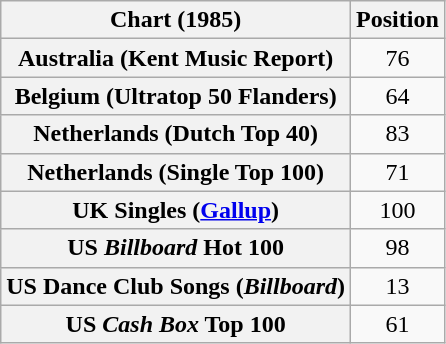<table class="wikitable sortable plainrowheaders" style="text-align:center">
<tr>
<th>Chart (1985)</th>
<th>Position</th>
</tr>
<tr>
<th scope="row">Australia (Kent Music Report)</th>
<td>76</td>
</tr>
<tr>
<th scope="row">Belgium (Ultratop 50 Flanders)</th>
<td>64</td>
</tr>
<tr>
<th scope="row">Netherlands (Dutch Top 40)</th>
<td>83</td>
</tr>
<tr>
<th scope="row">Netherlands (Single Top 100)</th>
<td>71</td>
</tr>
<tr>
<th scope="row">UK Singles (<a href='#'>Gallup</a>)</th>
<td>100</td>
</tr>
<tr>
<th scope="row">US <em>Billboard</em> Hot 100</th>
<td>98</td>
</tr>
<tr>
<th scope="row">US Dance Club Songs (<em>Billboard</em>)</th>
<td>13</td>
</tr>
<tr>
<th scope="row">US <em>Cash Box</em> Top 100</th>
<td>61</td>
</tr>
</table>
